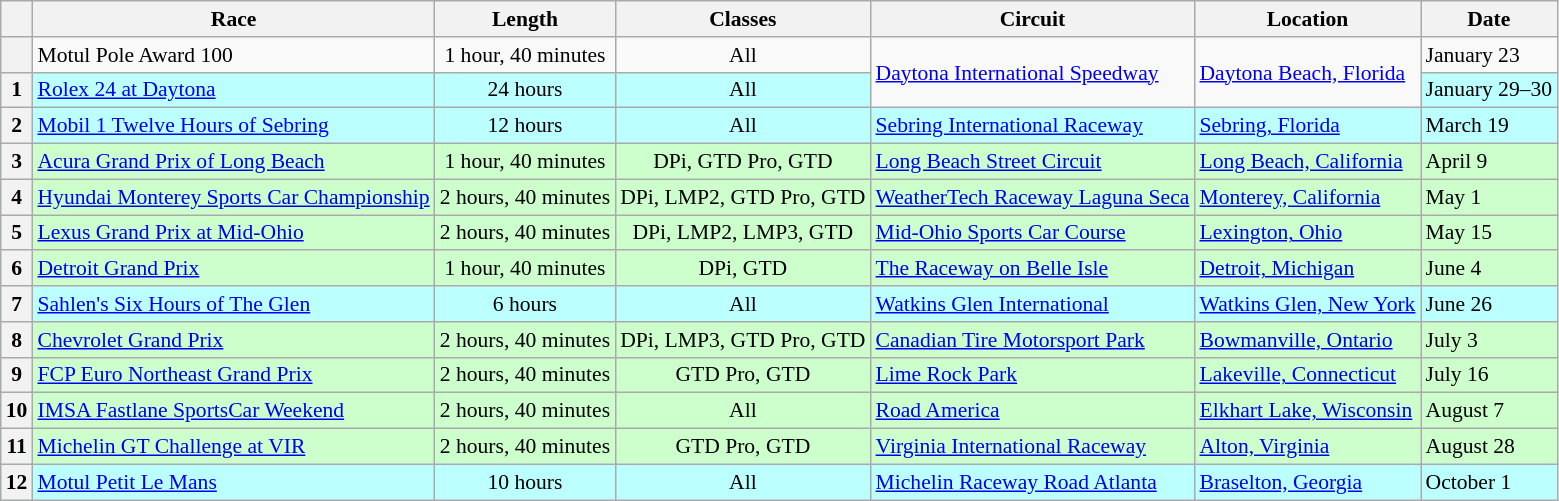<table class="wikitable" style="font-size: 90%;">
<tr>
<th></th>
<th>Race</th>
<th>Length</th>
<th>Classes</th>
<th>Circuit</th>
<th>Location</th>
<th>Date</th>
</tr>
<tr>
<th></th>
<td>Motul Pole Award 100</td>
<td align=center>1 hour, 40 minutes</td>
<td align=center>All</td>
<td rowspan=2><a href='#'>Daytona International Speedway</a></td>
<td rowspan=2><a href='#'>Daytona Beach, Florida</a></td>
<td>January 23</td>
</tr>
<tr style="background:#bbffff;">
<th>1</th>
<td><a href='#'>Rolex 24 at Daytona</a></td>
<td align=center>24 hours</td>
<td align=center>All</td>
<td>January 29–30</td>
</tr>
<tr style="background:#bbffff;">
<th>2</th>
<td><a href='#'>Mobil 1 Twelve Hours of Sebring</a></td>
<td align=center>12 hours</td>
<td align=center>All</td>
<td><a href='#'>Sebring International Raceway</a></td>
<td><a href='#'>Sebring, Florida</a></td>
<td>March 19</td>
</tr>
<tr style="background:#ccffcc;">
<th>3</th>
<td><a href='#'>Acura Grand Prix of Long Beach</a></td>
<td align=center>1 hour, 40 minutes</td>
<td align=center>DPi, GTD Pro, GTD</td>
<td><a href='#'>Long Beach Street Circuit</a></td>
<td><a href='#'>Long Beach, California</a></td>
<td>April 9</td>
</tr>
<tr style="background:#ccffcc;">
<th>4</th>
<td><a href='#'>Hyundai Monterey Sports Car Championship</a></td>
<td align=center>2 hours, 40 minutes</td>
<td align=center>DPi, LMP2, GTD Pro, GTD</td>
<td><a href='#'>WeatherTech Raceway Laguna Seca</a></td>
<td><a href='#'>Monterey, California</a></td>
<td>May 1</td>
</tr>
<tr style="background:#ccffcc;">
<th>5</th>
<td><a href='#'>Lexus Grand Prix at Mid-Ohio</a></td>
<td align=center>2 hours, 40 minutes</td>
<td align=center>DPi, LMP2, LMP3, GTD</td>
<td><a href='#'>Mid-Ohio Sports Car Course</a></td>
<td><a href='#'>Lexington, Ohio</a></td>
<td>May 15</td>
</tr>
<tr style="background:#ccffcc;">
<th>6</th>
<td><a href='#'>Detroit Grand Prix</a></td>
<td align=center>1 hour, 40 minutes</td>
<td align=center>DPi, GTD</td>
<td><a href='#'>The Raceway on Belle Isle</a></td>
<td><a href='#'>Detroit, Michigan</a></td>
<td>June 4</td>
</tr>
<tr style="background:#bbffff;">
<th>7</th>
<td><a href='#'>Sahlen's Six Hours of The Glen</a></td>
<td align=center>6 hours</td>
<td align=center>All</td>
<td><a href='#'>Watkins Glen International</a></td>
<td><a href='#'>Watkins Glen, New York</a></td>
<td>June 26</td>
</tr>
<tr style="background:#ccffcc;">
<th>8</th>
<td><a href='#'>Chevrolet Grand Prix</a></td>
<td align=center>2 hours, 40 minutes</td>
<td align=center>DPi, LMP3, GTD Pro, GTD</td>
<td><a href='#'>Canadian Tire Motorsport Park</a></td>
<td><a href='#'>Bowmanville, Ontario</a></td>
<td>July 3</td>
</tr>
<tr style="background:#ccffcc;">
<th>9</th>
<td><a href='#'>FCP Euro Northeast Grand Prix</a></td>
<td align=center>2 hours, 40 minutes</td>
<td align=center>GTD Pro, GTD</td>
<td><a href='#'>Lime Rock Park</a></td>
<td><a href='#'>Lakeville, Connecticut</a></td>
<td>July 16</td>
</tr>
<tr style="background:#ccffcc;">
<th>10</th>
<td><a href='#'>IMSA Fastlane SportsCar Weekend</a></td>
<td align=center>2 hours, 40 minutes</td>
<td align=center>All</td>
<td><a href='#'>Road America</a></td>
<td><a href='#'>Elkhart Lake, Wisconsin</a></td>
<td>August 7</td>
</tr>
<tr style="background:#ccffcc;">
<th>11</th>
<td><a href='#'>Michelin GT Challenge at VIR</a></td>
<td align=center>2 hours, 40 minutes</td>
<td align=center>GTD Pro, GTD</td>
<td><a href='#'>Virginia International Raceway</a></td>
<td><a href='#'>Alton, Virginia</a></td>
<td>August 28</td>
</tr>
<tr style="background:#bbffff;">
<th>12</th>
<td><a href='#'>Motul Petit Le Mans</a></td>
<td align=center>10 hours</td>
<td align=center>All</td>
<td><a href='#'>Michelin Raceway Road Atlanta</a></td>
<td><a href='#'>Braselton, Georgia</a></td>
<td>October 1</td>
</tr>
</table>
